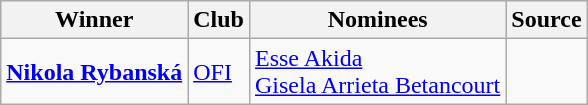<table class="wikitable" style="margin-right: 0;">
<tr text-align:center;">
<th>Winner</th>
<th>Club</th>
<th>Nominees</th>
<th>Source</th>
</tr>
<tr>
<td> <strong><a href='#'>Nikola Rybanská</a></strong></td>
<td><a href='#'>OFI</a></td>
<td> <a href='#'>Esse Akida</a><br><a href='#'>Gisela Arrieta Betancourt</a></td>
<td></td>
</tr>
</table>
